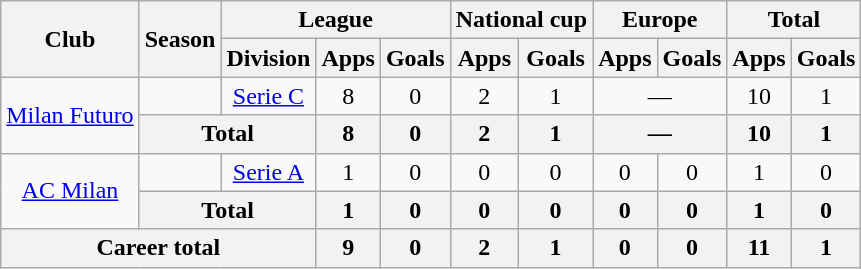<table class="wikitable" style="text-align:center">
<tr>
<th rowspan="2">Club</th>
<th rowspan="2">Season</th>
<th colspan="3">League</th>
<th colspan="2">National cup</th>
<th colspan="2">Europe</th>
<th colspan="2">Total</th>
</tr>
<tr>
<th>Division</th>
<th>Apps</th>
<th>Goals</th>
<th>Apps</th>
<th>Goals</th>
<th>Apps</th>
<th>Goals</th>
<th>Apps</th>
<th>Goals</th>
</tr>
<tr>
<td rowspan="2"><a href='#'>Milan Futuro</a></td>
<td></td>
<td><a href='#'>Serie C</a></td>
<td>8</td>
<td>0</td>
<td>2</td>
<td>1</td>
<td colspan="2">—</td>
<td>10</td>
<td>1</td>
</tr>
<tr>
<th colspan="2">Total</th>
<th>8</th>
<th>0</th>
<th>2</th>
<th>1</th>
<th colspan="2">—</th>
<th>10</th>
<th>1</th>
</tr>
<tr>
<td rowspan="2"><a href='#'>AC Milan</a></td>
<td></td>
<td><a href='#'>Serie A</a></td>
<td>1</td>
<td>0</td>
<td>0</td>
<td>0</td>
<td>0</td>
<td>0</td>
<td>1</td>
<td>0</td>
</tr>
<tr>
<th colspan="2">Total</th>
<th>1</th>
<th>0</th>
<th>0</th>
<th>0</th>
<th>0</th>
<th>0</th>
<th>1</th>
<th>0</th>
</tr>
<tr>
<th colspan="3">Career total</th>
<th>9</th>
<th>0</th>
<th>2</th>
<th>1</th>
<th>0</th>
<th>0</th>
<th>11</th>
<th>1</th>
</tr>
</table>
